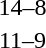<table style="text-align:center">
<tr>
<th width=200></th>
<th width=100></th>
<th width=200></th>
</tr>
<tr>
<td align=right><strong></strong></td>
<td>14–8</td>
<td align=left></td>
</tr>
<tr>
<td align=right><strong></strong></td>
<td>11–9</td>
<td align=left></td>
</tr>
</table>
